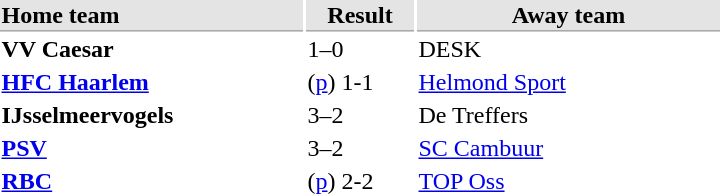<table>
<tr bgcolor="#E4E4E4">
<th style="border-bottom:1px solid #AAAAAA" width="200" align="left">Home team</th>
<th style="border-bottom:1px solid #AAAAAA" width="70" align="center">Result</th>
<th style="border-bottom:1px solid #AAAAAA" width="200">Away team</th>
</tr>
<tr>
<td><strong>VV Caesar</strong></td>
<td>1–0</td>
<td>DESK</td>
</tr>
<tr>
<td><strong><a href='#'>HFC Haarlem</a></strong></td>
<td>(<a href='#'>p</a>) 1-1</td>
<td><a href='#'>Helmond Sport</a></td>
</tr>
<tr>
<td><strong>IJsselmeervogels</strong></td>
<td>3–2</td>
<td>De Treffers</td>
</tr>
<tr>
<td><strong><a href='#'>PSV</a></strong></td>
<td>3–2</td>
<td><a href='#'>SC Cambuur</a></td>
</tr>
<tr>
<td><strong><a href='#'>RBC</a></strong></td>
<td>(<a href='#'>p</a>) 2-2</td>
<td><a href='#'>TOP Oss</a></td>
</tr>
</table>
